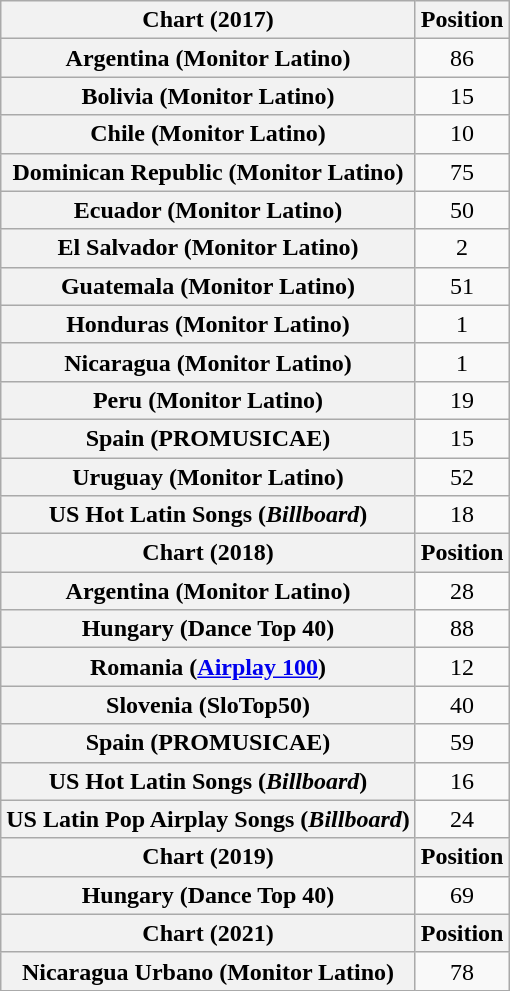<table class="wikitable plainrowheaders sortable" style="text-align:center">
<tr>
<th scope="col">Chart (2017)</th>
<th scope="col">Position</th>
</tr>
<tr>
<th scope="row">Argentina (Monitor Latino)</th>
<td>86</td>
</tr>
<tr>
<th scope="row">Bolivia (Monitor Latino)</th>
<td>15</td>
</tr>
<tr>
<th scope="row">Chile (Monitor Latino)</th>
<td>10</td>
</tr>
<tr>
<th scope="row">Dominican Republic (Monitor Latino)</th>
<td>75</td>
</tr>
<tr>
<th scope="row">Ecuador (Monitor Latino)</th>
<td>50</td>
</tr>
<tr>
<th scope="row">El Salvador (Monitor Latino)</th>
<td>2</td>
</tr>
<tr>
<th scope="row">Guatemala (Monitor Latino)</th>
<td>51</td>
</tr>
<tr>
<th scope="row">Honduras (Monitor Latino)</th>
<td>1</td>
</tr>
<tr>
<th scope="row">Nicaragua (Monitor Latino)</th>
<td>1</td>
</tr>
<tr>
<th scope="row">Peru (Monitor Latino)</th>
<td>19</td>
</tr>
<tr>
<th scope="row">Spain (PROMUSICAE)</th>
<td>15</td>
</tr>
<tr>
<th scope="row">Uruguay (Monitor Latino)</th>
<td>52</td>
</tr>
<tr>
<th scope="row">US Hot Latin Songs (<em>Billboard</em>)</th>
<td>18</td>
</tr>
<tr>
<th scope="col">Chart (2018)</th>
<th scope="col">Position</th>
</tr>
<tr>
<th scope="row">Argentina (Monitor Latino)</th>
<td>28</td>
</tr>
<tr>
<th scope="row">Hungary (Dance Top 40)</th>
<td>88</td>
</tr>
<tr>
<th scope="row">Romania (<a href='#'>Airplay 100</a>)</th>
<td>12</td>
</tr>
<tr>
<th scope="row">Slovenia (SloTop50)</th>
<td>40</td>
</tr>
<tr>
<th scope="row">Spain (PROMUSICAE)</th>
<td>59</td>
</tr>
<tr>
<th scope="row">US Hot Latin Songs (<em>Billboard</em>)</th>
<td>16</td>
</tr>
<tr>
<th scope="row">US Latin Pop Airplay Songs (<em>Billboard</em>)</th>
<td>24</td>
</tr>
<tr>
<th scope="col">Chart (2019)</th>
<th scope="col">Position</th>
</tr>
<tr>
<th scope="row">Hungary (Dance Top 40)</th>
<td>69</td>
</tr>
<tr>
<th scope="col">Chart (2021)</th>
<th scope="col">Position</th>
</tr>
<tr>
<th scope="row">Nicaragua Urbano (Monitor Latino)</th>
<td>78</td>
</tr>
<tr>
</tr>
</table>
